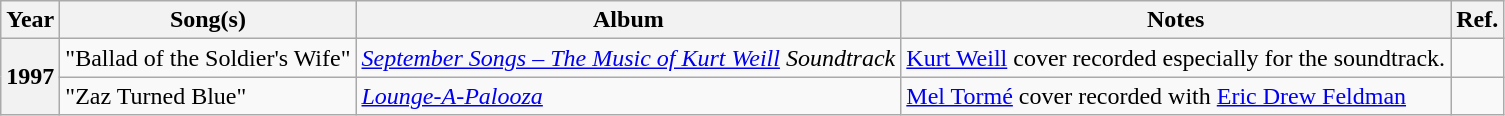<table class="wikitable" style="text-align:left;">
<tr>
<th scope="col">Year</th>
<th scope="col">Song(s)</th>
<th scope="col">Album</th>
<th scope="col">Notes</th>
<th scope="col">Ref.</th>
</tr>
<tr>
<th rowspan="2">1997</th>
<td>"Ballad of the Soldier's Wife"</td>
<td><em><a href='#'>September Songs – The Music of Kurt Weill</a> Soundtrack</em></td>
<td><a href='#'>Kurt Weill</a> cover recorded especially for the soundtrack.</td>
<td></td>
</tr>
<tr>
<td>"Zaz Turned Blue"</td>
<td><em><a href='#'>Lounge-A-Palooza</a></em></td>
<td><a href='#'>Mel Tormé</a> cover recorded with <a href='#'>Eric Drew Feldman</a></td>
<td></td>
</tr>
</table>
